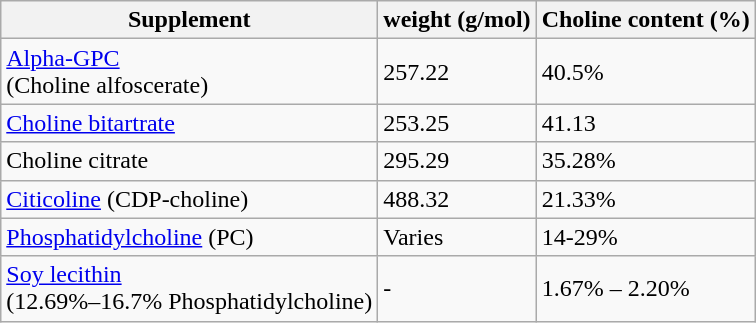<table class="wikitable sortable col2center col3center">
<tr>
<th>Supplement</th>
<th>weight (g/mol)</th>
<th>Choline content (%)<br></th>
</tr>
<tr>
<td><a href='#'>Αlpha-GPC</a> <br> (Choline alfoscerate)</td>
<td>257.22</td>
<td>40.5%</td>
</tr>
<tr>
<td><a href='#'>Choline bitartrate</a></td>
<td>253.25</td>
<td>41.13</td>
</tr>
<tr>
<td>Choline citrate</td>
<td>295.29</td>
<td>35.28%</td>
</tr>
<tr>
<td><a href='#'>Citicoline</a> (CDP-choline)</td>
<td>488.32</td>
<td>21.33%</td>
</tr>
<tr>
<td><a href='#'>Phosphatidylcholine</a> (PC)</td>
<td data-sort-value="500">Varies</td>
<td>14-29%</td>
</tr>
<tr>
<td><a href='#'>Soy lecithin</a> <br> (12.69%–16.7% Phosphatidylcholine)</td>
<td data-sort-value="5000">-</td>
<td>1.67% – 2.20%</td>
</tr>
</table>
